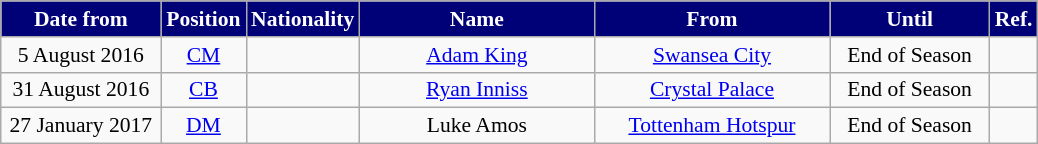<table class="wikitable" style="text-align:center; font-size:90%; ">
<tr>
<th style="background:#000077; color:#FFFFFF; width:100px;">Date from</th>
<th style="background:#000077; color:#FFFFFF; width:50px;">Position</th>
<th style="background:#000077; color:#FFFFFF; width:50px;">Nationality</th>
<th style="background:#000077; color:#FFFFFF; width:150px;">Name</th>
<th style="background:#000077; color:#FFFFFF; width:150px;">From</th>
<th style="background:#000077; color:#FFFFFF; width:100px;">Until</th>
<th style="background:#000077; color:#FFFFFF; width:25px;">Ref.</th>
</tr>
<tr>
<td>5 August 2016</td>
<td><a href='#'>CM</a></td>
<td></td>
<td><a href='#'>Adam King</a></td>
<td><a href='#'>Swansea City</a></td>
<td>End of Season</td>
<td></td>
</tr>
<tr>
<td>31 August 2016</td>
<td><a href='#'>CB</a></td>
<td></td>
<td><a href='#'>Ryan Inniss</a></td>
<td><a href='#'>Crystal Palace</a></td>
<td>End of Season</td>
<td></td>
</tr>
<tr>
<td>27 January 2017</td>
<td><a href='#'>DM</a></td>
<td></td>
<td>Luke Amos</td>
<td><a href='#'>Tottenham Hotspur</a></td>
<td>End of Season</td>
<td></td>
</tr>
</table>
